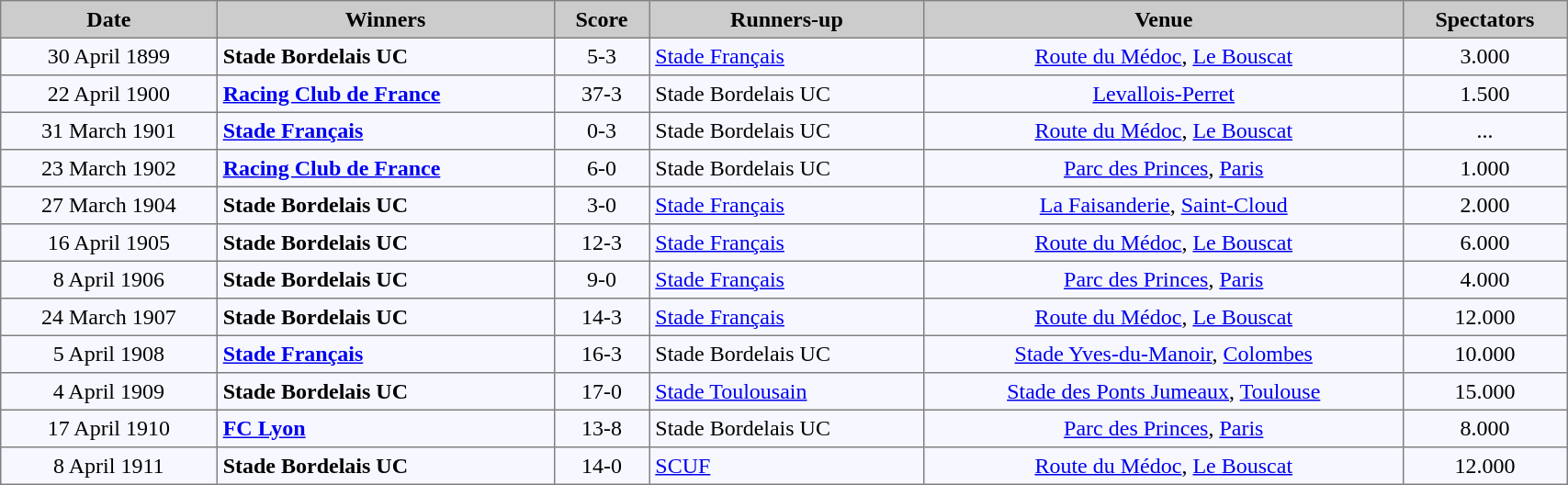<table bgcolor="#f7f8ff" cellpadding="4" width="90%" cellspacing="0" border="1" style="font-size: 100%; border: grey solid 1px; border-collapse: collapse;">
<tr bgcolor="#CCCCCC">
<td align=center><strong>Date</strong></td>
<td align=center><strong>Winners</strong></td>
<td align=center><strong>Score</strong></td>
<td align=center><strong>Runners-up</strong></td>
<td align=center><strong>Venue</strong></td>
<td align=center><strong>Spectators</strong></td>
</tr>
<tr>
<td align=center>30 April 1899</td>
<td><strong>Stade Bordelais UC</strong></td>
<td align=center>5-3</td>
<td><a href='#'>Stade Français</a></td>
<td align=center><a href='#'>Route du Médoc</a>, <a href='#'>Le Bouscat</a></td>
<td align=center>3.000</td>
</tr>
<tr>
<td align=center>22 April 1900</td>
<td><strong><a href='#'>Racing Club de France</a></strong></td>
<td align=center>37-3</td>
<td>Stade Bordelais UC</td>
<td align=center><a href='#'>Levallois-Perret</a></td>
<td align=center>1.500</td>
</tr>
<tr>
<td align=center>31 March 1901</td>
<td><strong><a href='#'>Stade Français</a></strong></td>
<td align=center>0-3</td>
<td>Stade Bordelais UC</td>
<td align=center><a href='#'>Route du Médoc</a>, <a href='#'>Le Bouscat</a></td>
<td align=center>...</td>
</tr>
<tr>
<td align=center>23 March 1902</td>
<td><strong><a href='#'>Racing Club de France</a></strong></td>
<td align=center>6-0</td>
<td>Stade Bordelais UC</td>
<td align=center><a href='#'>Parc des Princes</a>, <a href='#'>Paris</a></td>
<td align=center>1.000</td>
</tr>
<tr>
<td align=center>27 March 1904</td>
<td><strong>Stade Bordelais UC</strong></td>
<td align=center>3-0</td>
<td><a href='#'>Stade Français</a></td>
<td align=center><a href='#'>La Faisanderie</a>, <a href='#'>Saint-Cloud</a></td>
<td align=center>2.000</td>
</tr>
<tr>
<td align=center>16 April 1905</td>
<td><strong>Stade Bordelais UC</strong></td>
<td align=center>12-3</td>
<td><a href='#'>Stade Français</a></td>
<td align=center><a href='#'>Route du Médoc</a>, <a href='#'>Le Bouscat</a></td>
<td align=center>6.000</td>
</tr>
<tr>
<td align=center>8 April 1906</td>
<td><strong>Stade Bordelais UC</strong></td>
<td align=center>9-0</td>
<td><a href='#'>Stade Français</a></td>
<td align=center><a href='#'>Parc des Princes</a>, <a href='#'>Paris</a></td>
<td align=center>4.000</td>
</tr>
<tr>
<td align=center>24 March 1907</td>
<td><strong>Stade Bordelais UC</strong></td>
<td align=center>14-3</td>
<td><a href='#'>Stade Français</a></td>
<td align=center><a href='#'>Route du Médoc</a>, <a href='#'>Le Bouscat</a></td>
<td align=center>12.000</td>
</tr>
<tr>
<td align=center>5 April 1908</td>
<td><strong><a href='#'>Stade Français</a></strong></td>
<td align=center>16-3</td>
<td>Stade Bordelais UC</td>
<td align=center><a href='#'>Stade Yves-du-Manoir</a>, <a href='#'>Colombes</a></td>
<td align=center>10.000</td>
</tr>
<tr>
<td align=center>4 April 1909</td>
<td><strong>Stade Bordelais UC</strong></td>
<td align=center>17-0</td>
<td><a href='#'>Stade Toulousain</a></td>
<td align=center><a href='#'>Stade des Ponts Jumeaux</a>, <a href='#'>Toulouse</a></td>
<td align=center>15.000</td>
</tr>
<tr>
<td align=center>17 April 1910</td>
<td><strong><a href='#'>FC Lyon</a></strong></td>
<td align=center>13-8</td>
<td>Stade Bordelais UC</td>
<td align=center><a href='#'>Parc des Princes</a>, <a href='#'>Paris</a></td>
<td align=center>8.000</td>
</tr>
<tr>
<td align=center>8 April 1911</td>
<td><strong>Stade Bordelais UC</strong></td>
<td align=center>14-0</td>
<td><a href='#'>SCUF</a></td>
<td align=center><a href='#'>Route du Médoc</a>, <a href='#'>Le Bouscat</a></td>
<td align=center>12.000</td>
</tr>
</table>
